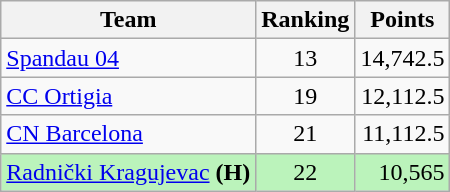<table class="wikitable">
<tr>
<th>Team</th>
<th>Ranking</th>
<th>Points</th>
</tr>
<tr>
<td> <a href='#'>Spandau 04</a></td>
<td align=center>13</td>
<td align=right>14,742.5</td>
</tr>
<tr>
<td> <a href='#'>CC Ortigia</a></td>
<td align=center>19</td>
<td align=right>12,112.5</td>
</tr>
<tr>
<td> <a href='#'>CN Barcelona</a></td>
<td align=center>21</td>
<td align=right>11,112.5</td>
</tr>
<tr bgcolor=#BBF3BB>
<td> <a href='#'>Radnički Kragujevac</a> <strong>(H)</strong></td>
<td align=center>22</td>
<td align=right>10,565</td>
</tr>
</table>
